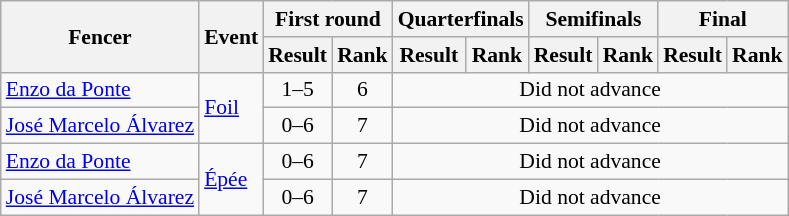<table class=wikitable style="font-size:90%">
<tr>
<th rowspan=2>Fencer</th>
<th rowspan=2>Event</th>
<th colspan=2>First round</th>
<th colspan=2>Quarterfinals</th>
<th colspan=2>Semifinals</th>
<th colspan=2>Final</th>
</tr>
<tr>
<th>Result</th>
<th>Rank</th>
<th>Result</th>
<th>Rank</th>
<th>Result</th>
<th>Rank</th>
<th>Result</th>
<th>Rank</th>
</tr>
<tr>
<td><a href='#'>Enzo da Ponte</a></td>
<td rowspan=2><a href='#'>Foil</a></td>
<td align=center>1–5</td>
<td align=center>6</td>
<td align=center colspan=6>Did not advance</td>
</tr>
<tr>
<td><a href='#'>José Marcelo Álvarez</a></td>
<td align=center>0–6</td>
<td align=center>7</td>
<td align=center colspan=6>Did not advance</td>
</tr>
<tr>
<td><a href='#'>Enzo da Ponte</a></td>
<td rowspan=2><a href='#'>Épée</a></td>
<td align=center>0–6</td>
<td align=center>7</td>
<td align=center colspan=6>Did not advance</td>
</tr>
<tr>
<td><a href='#'>José Marcelo Álvarez</a></td>
<td align=center>0–6</td>
<td align=center>7</td>
<td align=center colspan=6>Did not advance</td>
</tr>
</table>
